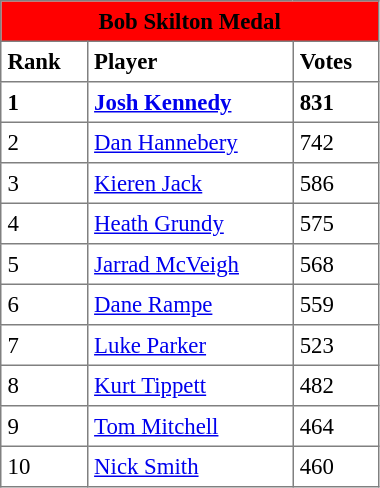<table border="1" cellpadding="4" cellspacing="0"  style="text-align:left; font-size:95%; border-collapse:collapse; width:20%;">
<tr style="background:#FF0000; text-align:center;">
<th colspan="3"><span>Bob Skilton Medal</span></th>
</tr>
<tr>
<th>Rank</th>
<th>Player</th>
<th>Votes</th>
</tr>
<tr>
<td><strong>1</strong></td>
<td><strong><a href='#'>Josh Kennedy</a></strong></td>
<td><strong>831</strong></td>
</tr>
<tr>
<td>2</td>
<td><a href='#'>Dan Hannebery</a></td>
<td>742</td>
</tr>
<tr>
<td>3</td>
<td><a href='#'>Kieren Jack</a></td>
<td>586</td>
</tr>
<tr>
<td>4</td>
<td><a href='#'>Heath Grundy</a></td>
<td>575</td>
</tr>
<tr>
<td>5</td>
<td><a href='#'>Jarrad McVeigh</a></td>
<td>568</td>
</tr>
<tr>
<td>6</td>
<td><a href='#'>Dane Rampe</a></td>
<td>559</td>
</tr>
<tr>
<td>7</td>
<td><a href='#'>Luke Parker</a></td>
<td>523</td>
</tr>
<tr>
<td>8</td>
<td><a href='#'>Kurt Tippett</a></td>
<td>482</td>
</tr>
<tr>
<td>9</td>
<td><a href='#'>Tom Mitchell</a></td>
<td>464</td>
</tr>
<tr>
<td>10</td>
<td><a href='#'>Nick Smith</a></td>
<td>460</td>
</tr>
</table>
